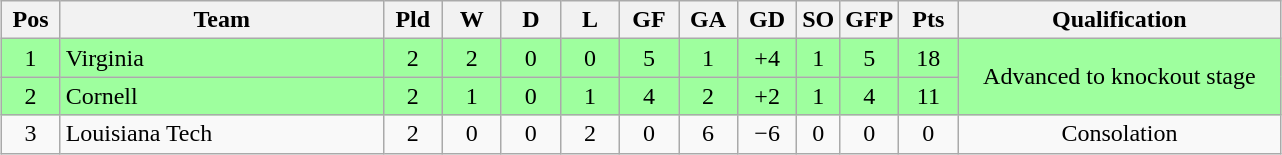<table class="wikitable" style="text-align:center; margin: 1em auto">
<tr>
<th style="width:2em">Pos</th>
<th style="width:13em">Team</th>
<th style="width:2em">Pld</th>
<th style="width:2em">W</th>
<th style="width:2em">D</th>
<th style="width:2em">L</th>
<th style="width:2em">GF</th>
<th style="width:2em">GA</th>
<th style="width:2em">GD</th>
<th>SO</th>
<th>GFP</th>
<th style="width:2em">Pts</th>
<th style="width:13em">Qualification</th>
</tr>
<tr bgcolor="#9eff9e">
<td>1</td>
<td style="text-align:left">Virginia</td>
<td>2</td>
<td>2</td>
<td>0</td>
<td>0</td>
<td>5</td>
<td>1</td>
<td>+4</td>
<td>1</td>
<td>5</td>
<td>18</td>
<td rowspan="2">Advanced to knockout stage</td>
</tr>
<tr bgcolor="#9eff9e">
<td>2</td>
<td style="text-align:left">Cornell</td>
<td>2</td>
<td>1</td>
<td>0</td>
<td>1</td>
<td>4</td>
<td>2</td>
<td>+2</td>
<td>1</td>
<td>4</td>
<td>11</td>
</tr>
<tr>
<td>3</td>
<td style="text-align:left">Louisiana Tech</td>
<td>2</td>
<td>0</td>
<td>0</td>
<td>2</td>
<td>0</td>
<td>6</td>
<td>−6</td>
<td>0</td>
<td>0</td>
<td>0</td>
<td>Consolation</td>
</tr>
</table>
